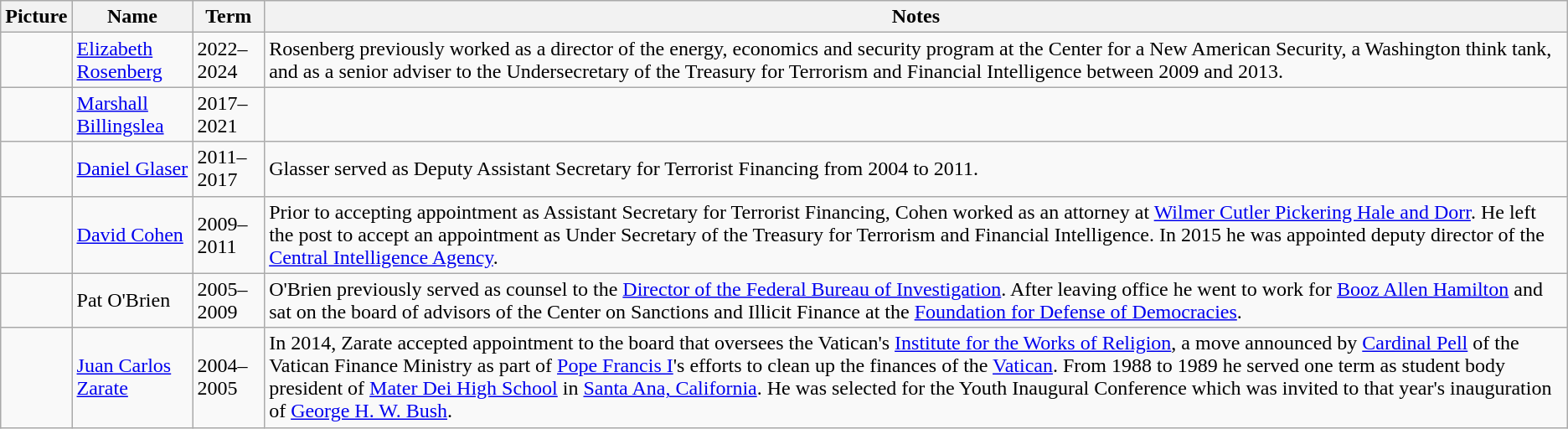<table class="wikitable">
<tr>
<th>Picture</th>
<th>Name</th>
<th>Term</th>
<th>Notes</th>
</tr>
<tr>
<td></td>
<td><a href='#'>Elizabeth Rosenberg</a></td>
<td>2022–2024</td>
<td>Rosenberg previously worked as a director of the energy, economics and security program at the Center for a New American Security, a Washington think tank, and as a senior adviser to the Undersecretary of the Treasury for Terrorism and Financial Intelligence between 2009 and 2013.</td>
</tr>
<tr>
<td></td>
<td><a href='#'>Marshall Billingslea</a></td>
<td>2017–2021</td>
<td></td>
</tr>
<tr>
<td></td>
<td><a href='#'>Daniel Glaser</a></td>
<td>2011–2017</td>
<td>Glasser served as Deputy Assistant Secretary for Terrorist Financing from 2004 to 2011.</td>
</tr>
<tr>
<td></td>
<td><a href='#'>David Cohen</a></td>
<td>2009–2011</td>
<td>Prior to accepting appointment as Assistant Secretary for Terrorist Financing, Cohen worked as an attorney at <a href='#'>Wilmer Cutler Pickering Hale and Dorr</a>. He left the post to accept an appointment as Under Secretary of the Treasury for Terrorism and Financial Intelligence. In 2015 he was appointed deputy director of the <a href='#'>Central Intelligence Agency</a>.</td>
</tr>
<tr>
<td></td>
<td>Pat O'Brien</td>
<td>2005–2009</td>
<td>O'Brien previously served as counsel to the <a href='#'>Director of the Federal Bureau of Investigation</a>. After leaving office he went to work for <a href='#'>Booz Allen Hamilton</a> and sat on the board of advisors of the Center on Sanctions and Illicit Finance at the <a href='#'>Foundation for Defense of Democracies</a>.</td>
</tr>
<tr>
<td></td>
<td><a href='#'>Juan Carlos Zarate</a></td>
<td>2004–2005</td>
<td>In 2014, Zarate accepted appointment to the board that oversees the Vatican's <a href='#'>Institute for the Works of Religion</a>, a move announced by <a href='#'>Cardinal Pell</a> of the Vatican Finance Ministry as part of <a href='#'>Pope Francis I</a>'s efforts to clean up the finances of the <a href='#'>Vatican</a>. From 1988 to 1989 he served one term as student body president of <a href='#'>Mater Dei High School</a> in <a href='#'>Santa Ana, California</a>. He was selected for the Youth Inaugural Conference which was invited to that year's inauguration of <a href='#'>George H. W. Bush</a>.</td>
</tr>
</table>
